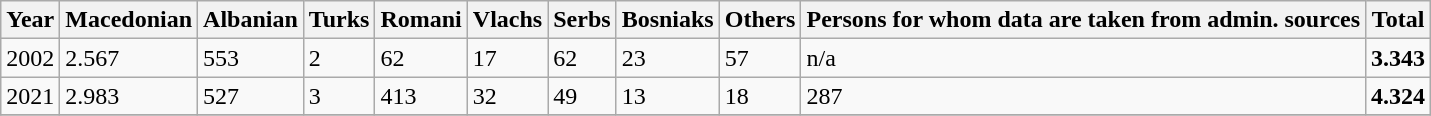<table class="wikitable">
<tr>
<th>Year</th>
<th>Macedonian</th>
<th>Albanian</th>
<th>Turks</th>
<th>Romani</th>
<th>Vlachs</th>
<th>Serbs</th>
<th>Bosniaks</th>
<th><abbr>Others</abbr></th>
<th>Persons for whom data are taken from admin. sources</th>
<th>Total</th>
</tr>
<tr>
<td>2002</td>
<td>2.567</td>
<td>553</td>
<td>2</td>
<td>62</td>
<td>17</td>
<td>62</td>
<td>23</td>
<td>57</td>
<td>n/a</td>
<td><strong>3.343</strong></td>
</tr>
<tr>
<td>2021</td>
<td>2.983</td>
<td>527</td>
<td>3</td>
<td>413</td>
<td>32</td>
<td>49</td>
<td>13</td>
<td>18</td>
<td>287</td>
<td><strong>4.324</strong></td>
</tr>
<tr>
</tr>
</table>
